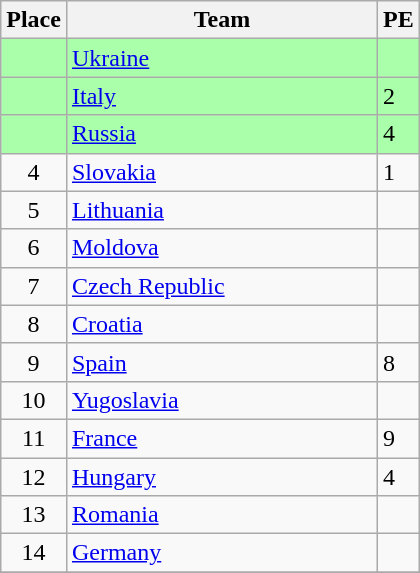<table class="wikitable">
<tr>
<th>Place</th>
<th width=200>Team</th>
<th width=20>PE</th>
</tr>
<tr bgcolor=aaffaa>
<td align=center></td>
<td> <a href='#'>Ukraine</a></td>
<td></td>
</tr>
<tr bgcolor=aaffaa>
<td align=center></td>
<td> <a href='#'>Italy</a></td>
<td>2</td>
</tr>
<tr bgcolor=aaffaa>
<td align=center></td>
<td> <a href='#'>Russia</a></td>
<td>4</td>
</tr>
<tr>
<td align=center>4</td>
<td> <a href='#'>Slovakia</a></td>
<td>1</td>
</tr>
<tr>
<td align=center>5</td>
<td> <a href='#'>Lithuania</a></td>
<td></td>
</tr>
<tr>
<td align=center>6</td>
<td> <a href='#'>Moldova</a></td>
<td></td>
</tr>
<tr>
<td align=center>7</td>
<td> <a href='#'>Czech Republic</a></td>
<td></td>
</tr>
<tr>
<td align=center>8</td>
<td> <a href='#'>Croatia</a></td>
<td></td>
</tr>
<tr>
<td align=center>9</td>
<td> <a href='#'>Spain</a></td>
<td>8</td>
</tr>
<tr>
<td align=center>10</td>
<td> <a href='#'>Yugoslavia</a></td>
<td></td>
</tr>
<tr>
<td align=center>11</td>
<td> <a href='#'>France</a></td>
<td>9</td>
</tr>
<tr>
<td align=center>12</td>
<td> <a href='#'>Hungary</a></td>
<td>4</td>
</tr>
<tr>
<td align=center>13</td>
<td> <a href='#'>Romania</a></td>
<td></td>
</tr>
<tr>
<td align=center>14</td>
<td> <a href='#'>Germany</a></td>
<td></td>
</tr>
<tr>
</tr>
</table>
